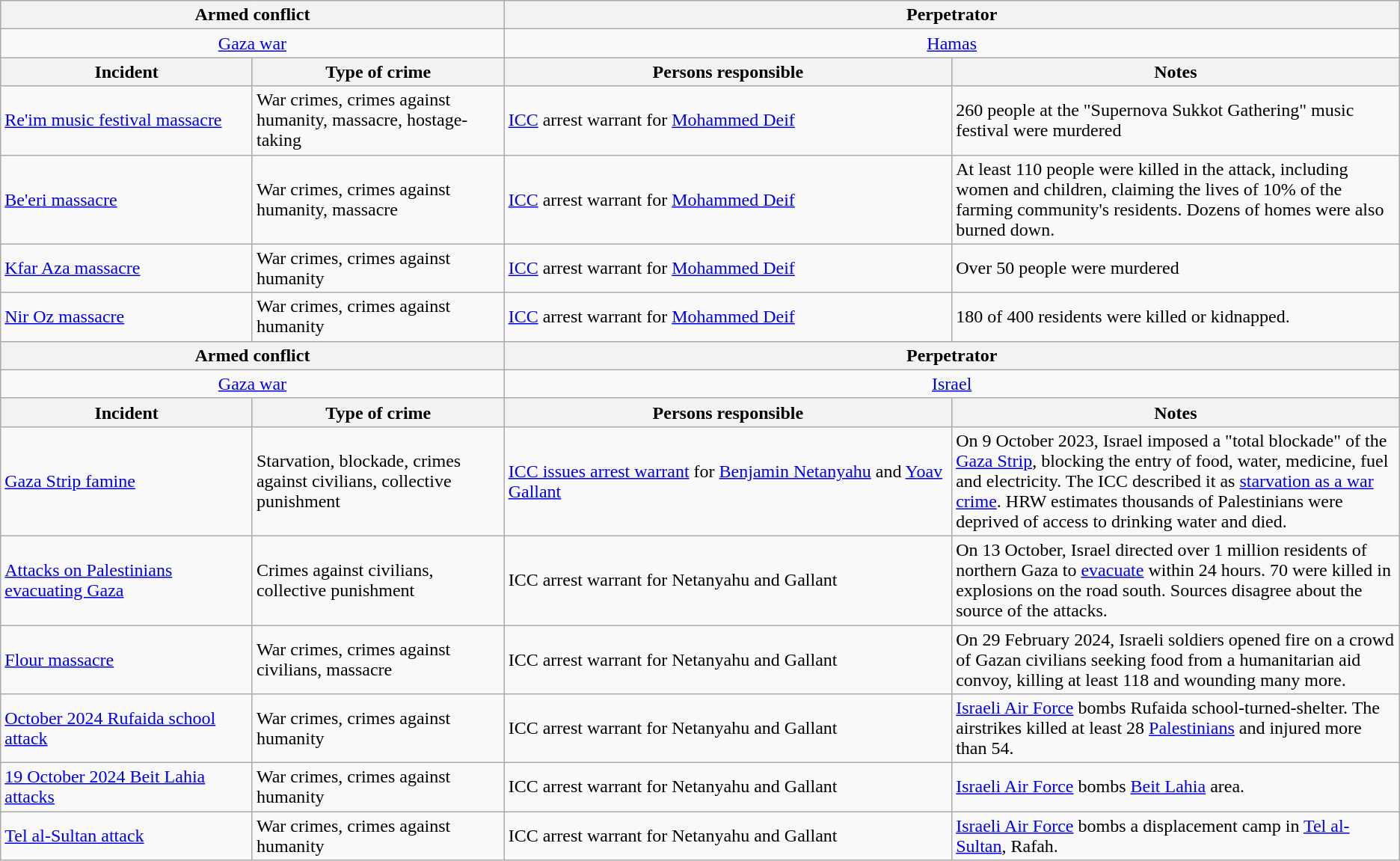<table class="wikitable">
<tr>
<th colspan="2">Armed conflict</th>
<th colspan="2">Perpetrator</th>
</tr>
<tr style="text-align:center;">
<td colspan="2"><a href='#'>Gaza war</a></td>
<td colspan="2"><a href='#'>Hamas</a></td>
</tr>
<tr>
<th>Incident</th>
<th>Type of crime</th>
<th>Persons responsible</th>
<th>Notes</th>
</tr>
<tr>
<td style="width:18%;"><a href='#'>Re'im music festival massacre</a></td>
<td style="width:18%;">War crimes, crimes against humanity, massacre, hostage-taking</td>
<td style="width:32%;"><a href='#'>ICC</a> arrest warrant for <a href='#'>Mohammed Deif</a></td>
<td style="width:32%;">260 people at the "Supernova Sukkot Gathering" music festival were murdered</td>
</tr>
<tr>
<td style="width:18%;"><a href='#'>Be'eri massacre</a></td>
<td style="width:18%;">War crimes, crimes against humanity, massacre</td>
<td style="width:32%;"><a href='#'>ICC</a> arrest warrant for <a href='#'>Mohammed Deif</a></td>
<td style="width:32%;">At least 110 people were killed in the attack, including women and children, claiming the lives of 10% of the farming community's residents. Dozens of homes were also burned down.</td>
</tr>
<tr>
<td style="width:18%;"><a href='#'>Kfar Aza massacre</a></td>
<td style="width:18%;">War crimes, crimes against humanity</td>
<td style="width:32%;"><a href='#'>ICC</a> arrest warrant for <a href='#'>Mohammed Deif</a></td>
<td style="width:32%;">Over 50 people were murdered</td>
</tr>
<tr>
<td><a href='#'>Nir Oz massacre</a></td>
<td>War crimes, crimes against humanity</td>
<td><a href='#'>ICC</a> arrest warrant for <a href='#'>Mohammed Deif</a></td>
<td>180 of 400 residents were killed or kidnapped.</td>
</tr>
<tr>
<th colspan="2">Armed conflict</th>
<th colspan="2">Perpetrator</th>
</tr>
<tr style="text-align:center;">
<td colspan="2"><a href='#'>Gaza war</a></td>
<td colspan="2"><a href='#'>Israel</a></td>
</tr>
<tr>
<th>Incident</th>
<th>Type of crime</th>
<th>Persons responsible</th>
<th>Notes</th>
</tr>
<tr>
<td style="width:18%;"><a href='#'>Gaza Strip famine</a></td>
<td style="width:18%;">Starvation, blockade, crimes against civilians, collective punishment</td>
<td style="width:32%;"><a href='#'>ICC issues arrest warrant</a> for <a href='#'>Benjamin Netanyahu</a> and <a href='#'>Yoav Gallant</a></td>
<td style="width:32%;">On 9 October 2023, Israel imposed a "total blockade" of the <a href='#'>Gaza Strip</a>, blocking the entry of food, water, medicine, fuel and electricity. The ICC described it as <a href='#'>starvation as a war crime</a>. HRW estimates thousands of Palestinians were deprived of access to drinking water and died.</td>
</tr>
<tr>
<td style="width:18%;"><a href='#'>Attacks on Palestinians evacuating Gaza</a></td>
<td style="width:18%;">Crimes against civilians, collective punishment</td>
<td style="width:32%;">ICC arrest warrant for Netanyahu and Gallant</td>
<td style="width:32%;">On 13 October, Israel directed over 1 million residents of northern Gaza to <a href='#'>evacuate</a> within 24 hours. 70 were killed in explosions on the road south. Sources disagree about the source of the attacks.</td>
</tr>
<tr>
<td style="width:18%;"><a href='#'>Flour massacre</a></td>
<td style="width:18%;">War crimes, crimes against civilians, massacre</td>
<td style="width:32%;">ICC arrest warrant for Netanyahu and Gallant</td>
<td style="width:32%;">On 29 February 2024, Israeli soldiers opened fire on a crowd of Gazan civilians seeking food from a humanitarian aid convoy, killing at least 118 and wounding many more.</td>
</tr>
<tr>
<td style="width:18%;"><a href='#'>October 2024 Rufaida school attack</a></td>
<td style="width:18%;">War crimes, crimes against humanity</td>
<td style="width:32%;">ICC arrest warrant for Netanyahu and Gallant</td>
<td style="width:32%;"><a href='#'>Israeli Air Force</a> bombs Rufaida school-turned-shelter. The airstrikes killed at least 28 <a href='#'>Palestinians</a> and injured more than 54.</td>
</tr>
<tr>
<td style="width:18%;"><a href='#'>19 October 2024 Beit Lahia attacks</a></td>
<td style="width:18%;">War crimes, crimes against humanity</td>
<td style="width:32%;">ICC arrest warrant for Netanyahu and Gallant</td>
<td style="width:32%;"><a href='#'>Israeli Air Force</a> bombs <a href='#'>Beit Lahia</a> area.</td>
</tr>
<tr>
<td style="width:18%;"><a href='#'>Tel al-Sultan attack</a></td>
<td style="width:18%;">War crimes, crimes against humanity</td>
<td style="width:32%;">ICC arrest warrant for Netanyahu and Gallant</td>
<td style="width:32%;"><a href='#'>Israeli Air Force</a> bombs a displacement camp in <a href='#'>Tel al-Sultan</a>, Rafah.</td>
</tr>
</table>
